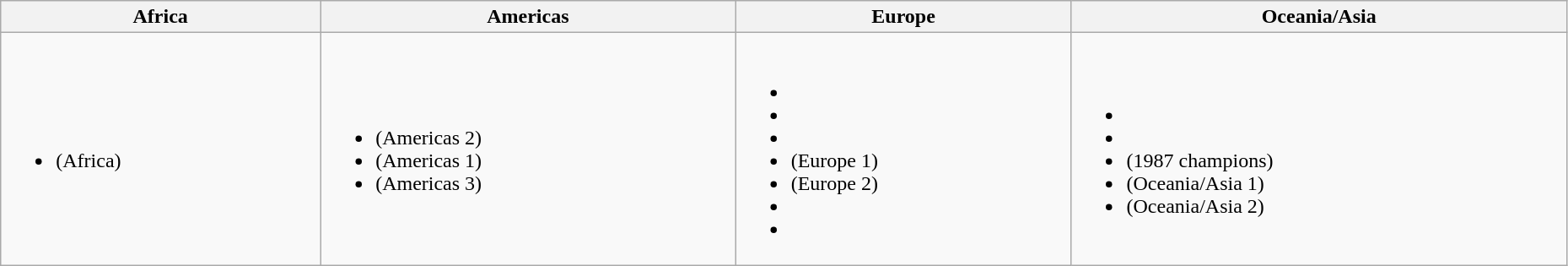<table class="wikitable" width=98%>
<tr>
<th width=20%>Africa</th>
<th width=26%>Americas</th>
<th width=21%>Europe</th>
<th width=31%>Oceania/Asia</th>
</tr>
<tr>
<td><br><ul><li> (Africa)</li></ul></td>
<td><br><ul><li> (Americas 2)</li><li> (Americas 1)</li><li> (Americas 3)</li></ul></td>
<td><br><ul><li></li><li></li><li></li><li> (Europe 1)</li><li> (Europe 2)</li><li></li><li></li></ul></td>
<td><br><ul><li></li><li></li><li> (1987 champions)</li><li> (Oceania/Asia 1)</li><li> (Oceania/Asia 2)</li></ul></td>
</tr>
</table>
